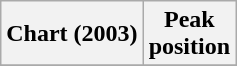<table class="wikitable sortable plainrowheaders" style="text-align:center">
<tr>
<th scope="col">Chart (2003)</th>
<th scope="col">Peak<br>position</th>
</tr>
<tr>
</tr>
</table>
